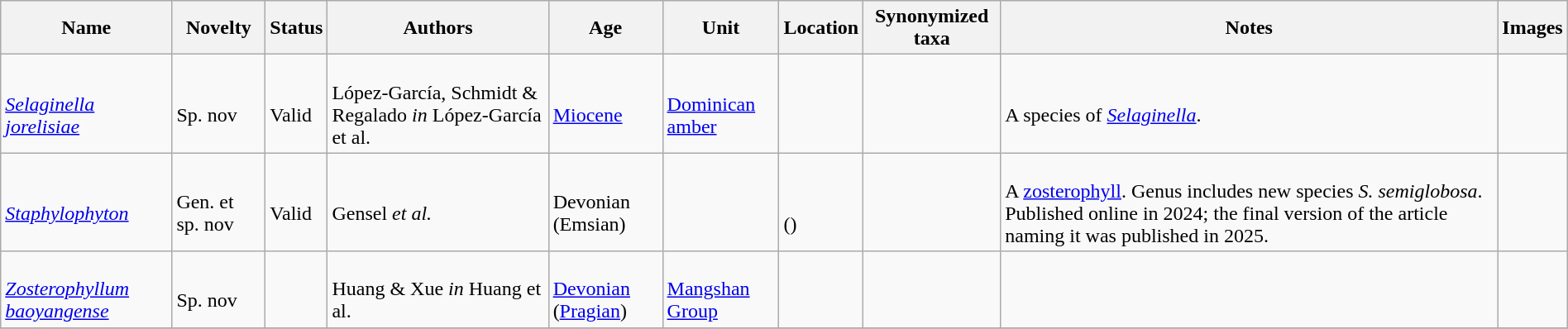<table class="wikitable sortable" align="center" width="100%">
<tr>
<th>Name</th>
<th>Novelty</th>
<th>Status</th>
<th>Authors</th>
<th>Age</th>
<th>Unit</th>
<th>Location</th>
<th>Synonymized taxa</th>
<th>Notes</th>
<th>Images</th>
</tr>
<tr>
<td><br><em><a href='#'>Selaginella jorelisiae</a></em></td>
<td><br>Sp. nov</td>
<td><br>Valid</td>
<td><br>López-García, Schmidt & Regalado <em>in</em> López-García et al.</td>
<td><br><a href='#'>Miocene</a></td>
<td><br><a href='#'>Dominican amber</a></td>
<td><br></td>
<td></td>
<td><br>A species of <em><a href='#'>Selaginella</a></em>.</td>
<td></td>
</tr>
<tr>
<td><br><em><a href='#'>Staphylophyton</a></em></td>
<td><br>Gen. et sp. nov</td>
<td><br>Valid</td>
<td><br>Gensel <em>et al.</em></td>
<td><br>Devonian (Emsian)</td>
<td></td>
<td><br><br>()</td>
<td></td>
<td><br>A <a href='#'>zosterophyll</a>. Genus includes new species <em>S. semiglobosa</em>. Published online in 2024; the final version of the article naming it was published in 2025.</td>
<td></td>
</tr>
<tr>
<td><br><em><a href='#'>Zosterophyllum baoyangense</a></em></td>
<td><br>Sp. nov</td>
<td></td>
<td><br>Huang & Xue <em>in</em> Huang et al.</td>
<td><br><a href='#'>Devonian</a> (<a href='#'>Pragian</a>)</td>
<td><br><a href='#'>Mangshan Group</a></td>
<td><br></td>
<td></td>
<td></td>
<td></td>
</tr>
<tr>
</tr>
</table>
